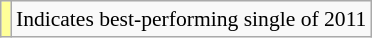<table class="wikitable" style="font-size:90%;">
<tr>
<td style="background-color:#FFFF99"></td>
<td>Indicates best-performing single of 2011</td>
</tr>
</table>
